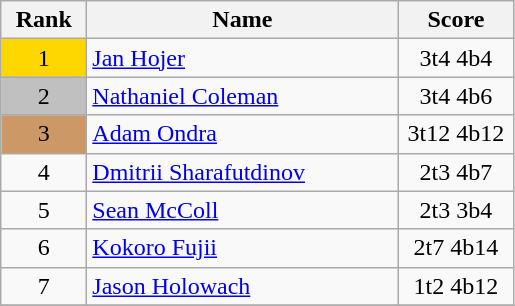<table class="wikitable">
<tr>
<th width = "50">Rank</th>
<th width = "200">Name</th>
<th width = "70">Score</th>
</tr>
<tr>
<td align="center" style="background: gold">1</td>
<td> <a href='#'>Jan Hojer</a></td>
<td align="center">3t4 4b4</td>
</tr>
<tr>
<td align="center" style="background: silver">2</td>
<td> <a href='#'>Nathaniel Coleman</a></td>
<td align="center">3t4 4b6</td>
</tr>
<tr>
<td align="center" style="background: #cc9966">3</td>
<td> <a href='#'>Adam Ondra</a></td>
<td align="center">3t12 4b12</td>
</tr>
<tr>
<td align="center">4</td>
<td> <a href='#'>Dmitrii Sharafutdinov</a></td>
<td align="center">2t3 4b7</td>
</tr>
<tr>
<td align="center">5</td>
<td> <a href='#'>Sean McColl</a></td>
<td align="center">2t3 3b4</td>
</tr>
<tr>
<td align="center">6</td>
<td> <a href='#'>Kokoro Fujii</a></td>
<td align="center">2t7 4b14</td>
</tr>
<tr>
<td align="center">7</td>
<td> <a href='#'>Jason Holowach</a></td>
<td align="center">1t2 4b12</td>
</tr>
<tr>
</tr>
</table>
